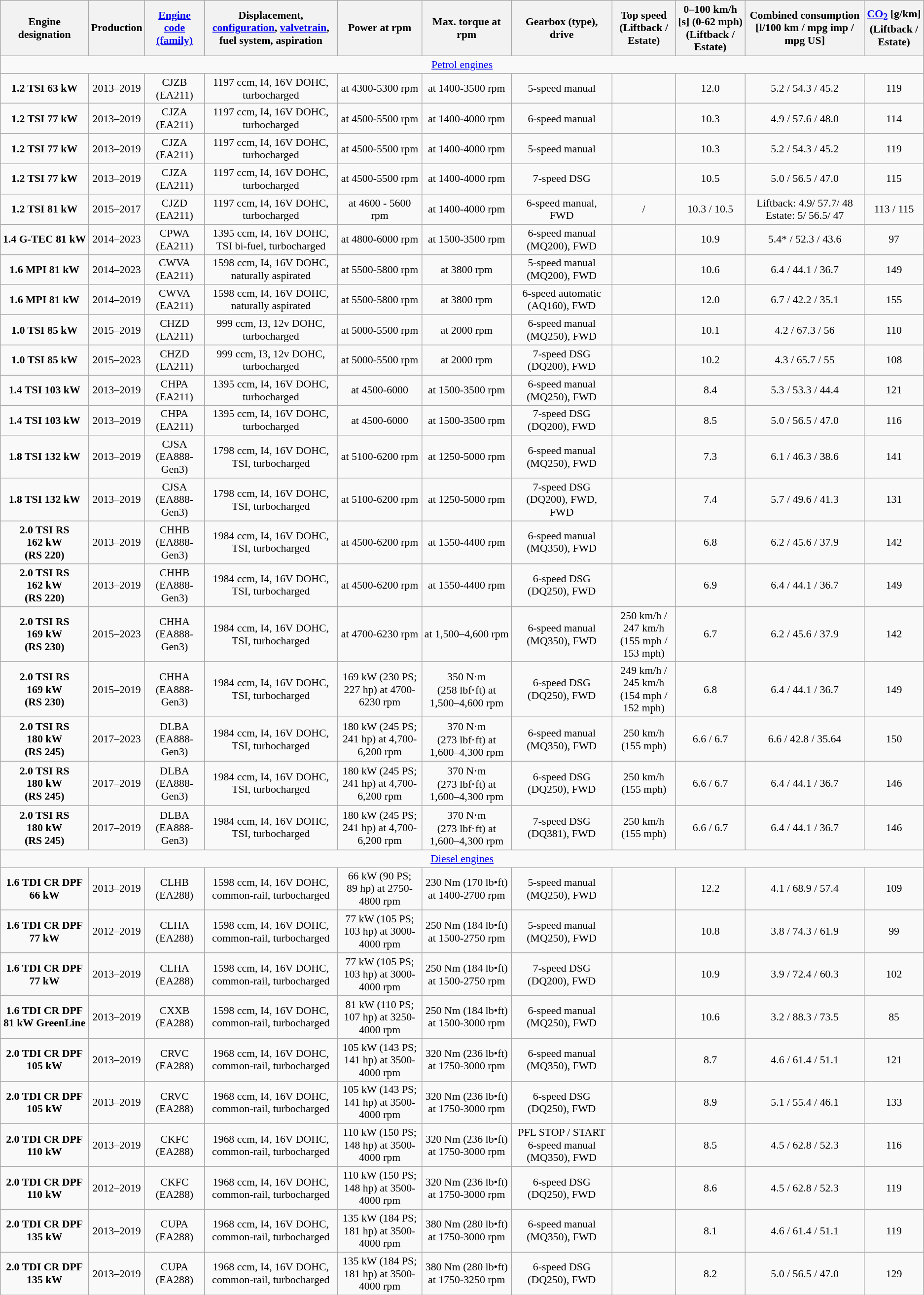<table class="wikitable mw-collapsible" style="text-align:center; font-size:91%;">
<tr>
<th>Engine designation</th>
<th>Production</th>
<th><a href='#'>Engine code (family)</a></th>
<th>Displacement, <a href='#'>configuration</a>, <a href='#'>valvetrain</a>, fuel system, aspiration</th>
<th>Power at rpm</th>
<th>Max. torque at rpm</th>
<th>Gearbox (type), drive</th>
<th>Top speed<br>(Liftback / Estate)</th>
<th>0–100 km/h [s] (0-62 mph)<br>(Liftback / Estate)</th>
<th>Combined consumption [l/100 km / mpg imp / mpg US]</th>
<th><a href='#'>CO<sub>2</sub></a> [g/km]<br>(Liftback / Estate)</th>
</tr>
<tr>
<td colspan="11"><a href='#'>Petrol engines</a></td>
</tr>
<tr>
<td><strong>1.2 TSI 63 kW</strong></td>
<td>2013–2019</td>
<td>CJZB (EA211)</td>
<td>1197 ccm, I4, 16V DOHC, turbocharged</td>
<td> at 4300-5300 rpm</td>
<td> at 1400-3500 rpm</td>
<td>5-speed manual</td>
<td></td>
<td>12.0</td>
<td>5.2 / 54.3 / 45.2</td>
<td>119</td>
</tr>
<tr>
<td><strong>1.2 TSI 77 kW</strong></td>
<td>2013–2019</td>
<td>CJZA (EA211)</td>
<td>1197 ccm, I4, 16V DOHC, turbocharged</td>
<td> at 4500-5500 rpm</td>
<td> at 1400-4000 rpm</td>
<td>6-speed manual</td>
<td></td>
<td>10.3</td>
<td>4.9 / 57.6 / 48.0</td>
<td>114</td>
</tr>
<tr>
<td><strong>1.2 TSI 77 kW</strong></td>
<td>2013–2019</td>
<td>CJZA (EA211)</td>
<td>1197 ccm, I4, 16V DOHC, turbocharged</td>
<td> at 4500-5500 rpm</td>
<td> at 1400-4000 rpm</td>
<td>5-speed manual</td>
<td></td>
<td>10.3</td>
<td>5.2 / 54.3 / 45.2</td>
<td>119</td>
</tr>
<tr>
<td><strong>1.2 TSI 77 kW</strong></td>
<td>2013–2019</td>
<td>CJZA (EA211)</td>
<td>1197 ccm, I4, 16V DOHC, turbocharged</td>
<td> at 4500-5500 rpm</td>
<td> at 1400-4000 rpm</td>
<td>7-speed DSG</td>
<td></td>
<td>10.5</td>
<td>5.0 / 56.5 / 47.0</td>
<td>115</td>
</tr>
<tr>
<td><strong>1.2 TSI 81 kW</strong></td>
<td>2015–2017</td>
<td>CJZD<br>(EA211)</td>
<td>1197 ccm, I4, 16V DOHC, turbocharged</td>
<td> at 4600 - 5600 rpm</td>
<td> at 1400-4000 rpm</td>
<td>6-speed manual, FWD</td>
<td> /</td>
<td>10.3 / 10.5</td>
<td>Liftback: 4.9/ 57.7/ 48<br>Estate: 5/ 56.5/ 47</td>
<td>113 / 115</td>
</tr>
<tr>
<td><strong>1.4 G-TEC 81 kW</strong></td>
<td>2014–2023</td>
<td>CPWA (EA211)</td>
<td>1395 ccm, I4, 16V DOHC, TSI bi-fuel, turbocharged</td>
<td> at 4800-6000 rpm</td>
<td> at 1500-3500 rpm</td>
<td>6-speed manual (MQ200), FWD</td>
<td></td>
<td>10.9</td>
<td>5.4* / 52.3 / 43.6</td>
<td>97</td>
</tr>
<tr>
<td><strong>1.6 MPI 81 kW</strong></td>
<td>2014–2023</td>
<td>CWVA (EA211)</td>
<td>1598 ccm, I4, 16V DOHC, naturally aspirated</td>
<td> at 5500-5800 rpm</td>
<td> at 3800 rpm</td>
<td>5-speed manual (MQ200), FWD</td>
<td></td>
<td>10.6</td>
<td>6.4 / 44.1 / 36.7</td>
<td>149</td>
</tr>
<tr>
<td><strong>1.6 MPI 81 kW</strong></td>
<td>2014–2019</td>
<td>CWVA (EA211)</td>
<td>1598 ccm, I4, 16V DOHC, naturally aspirated</td>
<td> at 5500-5800 rpm</td>
<td> at 3800 rpm</td>
<td>6-speed automatic (AQ160), FWD</td>
<td></td>
<td>12.0</td>
<td>6.7 / 42.2 / 35.1</td>
<td>155</td>
</tr>
<tr>
<td><strong>1.0 TSI</strong> <strong>85 kW</strong></td>
<td>2015–2019</td>
<td>CHZD (EA211)</td>
<td>999 ccm, I3, 12v DOHC, turbocharged</td>
<td> at 5000-5500 rpm</td>
<td> at 2000 rpm</td>
<td>6-speed manual (MQ250), FWD</td>
<td></td>
<td>10.1</td>
<td>4.2 / 67.3 / 56</td>
<td>110</td>
</tr>
<tr>
<td><strong>1.0 TSI</strong> <strong>85 kW</strong></td>
<td>2015–2023</td>
<td>CHZD (EA211)</td>
<td>999 ccm, I3, 12v DOHC, turbocharged</td>
<td> at 5000-5500 rpm</td>
<td> at 2000 rpm</td>
<td>7-speed DSG (DQ200), FWD</td>
<td></td>
<td>10.2</td>
<td>4.3 / 65.7 / 55</td>
<td>108</td>
</tr>
<tr>
<td><strong>1.4 TSI 103 kW</strong></td>
<td>2013–2019</td>
<td>CHPA (EA211)</td>
<td>1395 ccm, I4, 16V DOHC, turbocharged</td>
<td> at 4500-6000</td>
<td> at 1500-3500 rpm</td>
<td>6-speed manual (MQ250), FWD</td>
<td></td>
<td>8.4</td>
<td>5.3 / 53.3 / 44.4</td>
<td>121</td>
</tr>
<tr>
<td><strong>1.4 TSI 103 kW</strong></td>
<td>2013–2019</td>
<td>CHPA (EA211)</td>
<td>1395 ccm, I4, 16V DOHC, turbocharged</td>
<td> at 4500-6000</td>
<td> at 1500-3500 rpm</td>
<td>7-speed DSG (DQ200), FWD</td>
<td></td>
<td>8.5</td>
<td>5.0 / 56.5 / 47.0</td>
<td>116</td>
</tr>
<tr>
<td><strong>1.8 TSI 132 kW</strong></td>
<td>2013–2019</td>
<td>CJSA (EA888-Gen3)</td>
<td>1798 ccm, I4, 16V DOHC, TSI, turbocharged</td>
<td> at 5100-6200 rpm</td>
<td> at 1250-5000 rpm</td>
<td>6-speed manual (MQ250), FWD</td>
<td></td>
<td>7.3</td>
<td>6.1 / 46.3 / 38.6</td>
<td>141</td>
</tr>
<tr>
<td><strong>1.8 TSI 132 kW</strong></td>
<td>2013–2019</td>
<td>CJSA (EA888-Gen3)</td>
<td>1798 ccm, I4, 16V DOHC, TSI, turbocharged</td>
<td> at 5100-6200 rpm</td>
<td> at 1250-5000 rpm</td>
<td>7-speed DSG (DQ200), FWD, FWD</td>
<td></td>
<td>7.4</td>
<td>5.7 / 49.6 / 41.3</td>
<td>131</td>
</tr>
<tr>
<td><strong>2.0 TSI RS 162 kW</strong><br><strong>(RS 220)</strong></td>
<td>2013–2019</td>
<td>CHHB (EA888-Gen3)</td>
<td>1984 ccm, I4, 16V DOHC, TSI, turbocharged</td>
<td> at 4500-6200 rpm</td>
<td> at 1550-4400 rpm</td>
<td>6-speed manual (MQ350), FWD</td>
<td></td>
<td>6.8</td>
<td>6.2 / 45.6 / 37.9</td>
<td>142</td>
</tr>
<tr>
<td><strong>2.0 TSI RS 162 kW</strong><br><strong>(RS 220)</strong></td>
<td>2013–2019</td>
<td>CHHB (EA888-Gen3)</td>
<td>1984 ccm, I4, 16V DOHC, TSI, turbocharged</td>
<td> at 4500-6200 rpm</td>
<td> at 1550-4400 rpm</td>
<td>6-speed DSG (DQ250), FWD</td>
<td></td>
<td>6.9</td>
<td>6.4 / 44.1 / 36.7</td>
<td>149</td>
</tr>
<tr>
<td><strong>2.0 TSI RS</strong><br><strong>169 kW</strong><br><strong>(RS 230)</strong></td>
<td>2015–2023</td>
<td>CHHA<br>(EA888-Gen3)</td>
<td>1984 ccm, I4, 16V DOHC, TSI, turbocharged</td>
<td> at 4700-6230 rpm</td>
<td> at 1,500–4,600 rpm</td>
<td>6-speed manual (MQ350), FWD</td>
<td>250 km/h / 247 km/h<br>(155 mph / 153 mph)</td>
<td>6.7</td>
<td>6.2 / 45.6 / 37.9</td>
<td>142</td>
</tr>
<tr>
<td><strong>2.0 TSI RS</strong><br><strong>169 kW</strong><br><strong>(RS 230)</strong></td>
<td>2015–2019</td>
<td>CHHA<br>(EA888-Gen3)</td>
<td>1984 ccm, I4, 16V DOHC, TSI, turbocharged</td>
<td>169 kW (230 PS; 227 hp) at 4700-6230 rpm</td>
<td>350 N⋅m (258 lbf⋅ft) at 1,500–4,600 rpm</td>
<td>6-speed DSG (DQ250), FWD</td>
<td>249 km/h / 245 km/h<br>(154 mph / 152 mph)</td>
<td>6.8</td>
<td>6.4 / 44.1 / 36.7</td>
<td>149</td>
</tr>
<tr>
<td><strong>2.0 TSI RS</strong><br><strong>180 kW</strong><br><strong>(RS 245)</strong></td>
<td>2017–2023</td>
<td>DLBA<br>(EA888-Gen3)</td>
<td>1984 ccm, I4, 16V DOHC, TSI, turbocharged</td>
<td>180 kW (245 PS; 241 hp) at 4,700-6,200 rpm</td>
<td>370 N⋅m (273 lbf⋅ft) at 1,600–4,300 rpm</td>
<td>6-speed manual (MQ350), FWD</td>
<td>250 km/h<br>(155 mph)</td>
<td>6.6 / 6.7</td>
<td>6.6 / 42.8 / 35.64</td>
<td>150</td>
</tr>
<tr>
<td><strong>2.0 TSI RS</strong><br><strong>180 kW</strong><br><strong>(RS 245)</strong></td>
<td>2017–2019</td>
<td>DLBA<br>(EA888-Gen3)</td>
<td>1984 ccm, I4, 16V DOHC, TSI, turbocharged</td>
<td>180 kW (245 PS; 241 hp) at 4,700-6,200 rpm</td>
<td>370 N⋅m (273 lbf⋅ft) at 1,600–4,300 rpm</td>
<td>6-speed DSG (DQ250), FWD</td>
<td>250 km/h<br>(155 mph)</td>
<td>6.6 / 6.7</td>
<td>6.4 / 44.1 / 36.7</td>
<td>146</td>
</tr>
<tr>
<td><strong>2.0 TSI RS</strong><br><strong>180 kW</strong><br><strong>(RS 245)</strong></td>
<td>2017–2019</td>
<td>DLBA<br>(EA888-Gen3)</td>
<td>1984 ccm, I4, 16V DOHC, TSI, turbocharged</td>
<td>180 kW (245 PS; 241 hp) at 4,700-6,200 rpm</td>
<td>370 N⋅m (273 lbf⋅ft) at 1,600–4,300 rpm</td>
<td>7-speed DSG (DQ381), FWD</td>
<td>250 km/h<br>(155 mph)</td>
<td>6.6 / 6.7</td>
<td>6.4 / 44.1 / 36.7</td>
<td>146</td>
</tr>
<tr>
<td colspan="11"><a href='#'>Diesel engines</a></td>
</tr>
<tr>
<td><strong>1.6 TDI CR DPF 66 kW</strong></td>
<td>2013–2019</td>
<td>CLHB (EA288)</td>
<td>1598 ccm, I4, 16V DOHC, common-rail, turbocharged</td>
<td>66 kW (90 PS; 89 hp) at 2750-4800 rpm</td>
<td>230 Nm (170 lb•ft) at 1400-2700 rpm</td>
<td>5-speed manual (MQ250), FWD</td>
<td></td>
<td>12.2</td>
<td>4.1 / 68.9 / 57.4</td>
<td>109</td>
</tr>
<tr>
<td><strong>1.6 TDI CR DPF 77 kW</strong></td>
<td>2012–2019</td>
<td>CLHA (EA288)</td>
<td>1598 ccm, I4, 16V DOHC, common-rail, turbocharged</td>
<td>77 kW (105 PS; 103 hp) at 3000-4000 rpm</td>
<td>250 Nm (184 lb•ft) at 1500-2750 rpm</td>
<td>5-speed manual (MQ250), FWD</td>
<td></td>
<td>10.8</td>
<td>3.8 / 74.3 / 61.9</td>
<td>99</td>
</tr>
<tr>
<td><strong>1.6 TDI CR DPF 77 kW</strong></td>
<td>2013–2019</td>
<td>CLHA (EA288)</td>
<td>1598 ccm, I4, 16V DOHC, common-rail, turbocharged</td>
<td>77 kW (105 PS; 103 hp) at 3000-4000 rpm</td>
<td>250 Nm (184 lb•ft) at 1500-2750 rpm</td>
<td>7-speed DSG (DQ200), FWD</td>
<td></td>
<td>10.9</td>
<td>3.9 / 72.4 / 60.3</td>
<td>102</td>
</tr>
<tr>
<td><strong>1.6 TDI CR DPF 81 kW GreenLine</strong></td>
<td>2013–2019</td>
<td>CXXB (EA288)</td>
<td>1598 ccm, I4, 16V DOHC, common-rail, turbocharged</td>
<td>81 kW (110 PS; 107 hp) at 3250-4000 rpm</td>
<td>250 Nm (184 lb•ft) at 1500-3000 rpm</td>
<td>6-speed manual (MQ250), FWD</td>
<td></td>
<td>10.6</td>
<td>3.2 / 88.3 / 73.5</td>
<td>85</td>
</tr>
<tr>
<td><strong>2.0 TDI CR DPF 105 kW</strong></td>
<td>2013–2019</td>
<td>CRVC (EA288)</td>
<td>1968 ccm, I4, 16V DOHC, common-rail, turbocharged</td>
<td>105 kW (143 PS; 141 hp) at 3500-4000 rpm</td>
<td>320 Nm (236 lb•ft) at 1750-3000 rpm</td>
<td>6-speed manual (MQ350), FWD</td>
<td></td>
<td>8.7</td>
<td>4.6 / 61.4 / 51.1</td>
<td>121</td>
</tr>
<tr>
<td><strong>2.0 TDI CR DPF 105 kW</strong></td>
<td>2013–2019</td>
<td>CRVC (EA288)</td>
<td>1968 ccm, I4, 16V DOHC, common-rail, turbocharged</td>
<td>105 kW (143 PS; 141 hp) at 3500-4000 rpm</td>
<td>320 Nm (236 lb•ft) at 1750-3000 rpm</td>
<td>6-speed DSG (DQ250), FWD</td>
<td></td>
<td>8.9</td>
<td>5.1 / 55.4 / 46.1</td>
<td>133</td>
</tr>
<tr>
<td><strong>2.0 TDI CR DPF 110 kW</strong></td>
<td>2013–2019</td>
<td>CKFC (EA288)</td>
<td>1968 ccm, I4, 16V DOHC, common-rail, turbocharged</td>
<td>110 kW (150 PS; 148 hp) at 3500-4000 rpm</td>
<td>320 Nm (236 lb•ft) at 1750-3000 rpm</td>
<td>PFL STOP / START 6-speed manual (MQ350), FWD</td>
<td></td>
<td>8.5</td>
<td>4.5 / 62.8 / 52.3</td>
<td>116</td>
</tr>
<tr>
<td><strong>2.0 TDI CR DPF 110 kW</strong></td>
<td>2012–2019</td>
<td>CKFC (EA288)</td>
<td>1968 ccm, I4, 16V DOHC, common-rail, turbocharged</td>
<td>110 kW (150 PS; 148 hp) at 3500-4000 rpm</td>
<td>320 Nm (236 lb•ft) at 1750-3000 rpm</td>
<td>6-speed DSG (DQ250), FWD</td>
<td></td>
<td>8.6</td>
<td>4.5 / 62.8 / 52.3</td>
<td>119</td>
</tr>
<tr>
<td><strong>2.0 TDI CR DPF 135 kW</strong></td>
<td>2013–2019</td>
<td>CUPA (EA288)</td>
<td>1968 ccm, I4, 16V DOHC, common-rail, turbocharged</td>
<td>135 kW (184 PS; 181 hp) at 3500-4000 rpm</td>
<td>380 Nm (280 lb•ft) at 1750-3000 rpm</td>
<td>6-speed manual (MQ350), FWD</td>
<td></td>
<td>8.1</td>
<td>4.6 / 61.4 / 51.1</td>
<td>119</td>
</tr>
<tr>
<td><strong>2.0 TDI CR DPF 135 kW</strong></td>
<td>2013–2019</td>
<td>CUPA (EA288)</td>
<td>1968 ccm, I4, 16V DOHC, common-rail, turbocharged</td>
<td>135 kW (184 PS; 181 hp) at 3500-4000 rpm</td>
<td>380 Nm (280 lb•ft) at 1750-3250 rpm</td>
<td>6-speed DSG (DQ250), FWD</td>
<td></td>
<td>8.2</td>
<td>5.0 / 56.5 / 47.0</td>
<td>129</td>
</tr>
</table>
